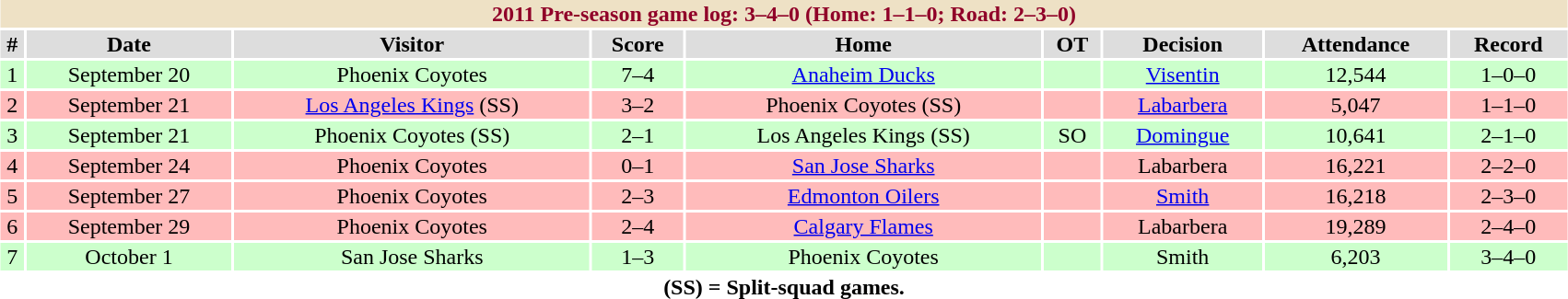<table class="toccolours collapsible collapsed" width=90% style="clear:both; margin:1.5em auto; text-align:center">
<tr>
<th colspan=11 style="background:#EEE1C5; color:#900028;">2011 Pre-season game log: 3–4–0 (Home: 1–1–0; Road: 2–3–0)</th>
</tr>
<tr align="center" bgcolor="#dddddd">
<td><strong>#</strong></td>
<td><strong>Date</strong></td>
<td><strong>Visitor</strong></td>
<td><strong>Score</strong></td>
<td><strong>Home</strong></td>
<td><strong>OT</strong></td>
<td><strong>Decision</strong></td>
<td><strong>Attendance</strong></td>
<td><strong>Record</strong></td>
</tr>
<tr style="text-align:center; background:#ccffcc;">
<td>1</td>
<td>September 20</td>
<td>Phoenix Coyotes</td>
<td>7–4</td>
<td><a href='#'>Anaheim Ducks</a></td>
<td></td>
<td><a href='#'>Visentin</a></td>
<td>12,544</td>
<td>1–0–0</td>
</tr>
<tr style="text-align:center; background:#ffbbbb;">
<td>2</td>
<td>September 21</td>
<td><a href='#'>Los Angeles Kings</a> (SS)</td>
<td>3–2</td>
<td>Phoenix Coyotes (SS)</td>
<td></td>
<td><a href='#'>Labarbera</a></td>
<td>5,047</td>
<td>1–1–0</td>
</tr>
<tr style="text-align:center; background:#ccffcc;">
<td>3</td>
<td>September 21</td>
<td>Phoenix Coyotes (SS)</td>
<td>2–1</td>
<td>Los Angeles Kings (SS)</td>
<td>SO</td>
<td><a href='#'>Domingue</a></td>
<td>10,641</td>
<td>2–1–0</td>
</tr>
<tr style="text-align:center; background:#ffbbbb;">
<td>4</td>
<td>September 24</td>
<td>Phoenix Coyotes</td>
<td>0–1</td>
<td><a href='#'>San Jose Sharks</a></td>
<td></td>
<td>Labarbera</td>
<td>16,221</td>
<td>2–2–0</td>
</tr>
<tr style="text-align:center; background:#ffbbbb;">
<td>5</td>
<td>September 27</td>
<td>Phoenix Coyotes</td>
<td>2–3</td>
<td><a href='#'>Edmonton Oilers</a></td>
<td></td>
<td><a href='#'>Smith</a></td>
<td>16,218</td>
<td>2–3–0</td>
</tr>
<tr style="text-align:center; background:#ffbbbb;">
<td>6</td>
<td>September 29</td>
<td>Phoenix Coyotes</td>
<td>2–4</td>
<td><a href='#'>Calgary Flames</a></td>
<td></td>
<td>Labarbera</td>
<td>19,289</td>
<td>2–4–0</td>
</tr>
<tr style="text-align:center; background:#ccffcc;">
<td>7</td>
<td>October 1</td>
<td>San Jose Sharks</td>
<td>1–3</td>
<td>Phoenix Coyotes</td>
<td></td>
<td>Smith</td>
<td>6,203</td>
<td>3–4–0</td>
</tr>
<tr align="center">
<th colspan=11>(SS) = Split-squad games.</th>
</tr>
</table>
